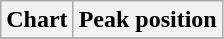<table class="wikitable sortable" border="1">
<tr>
<th>Chart</th>
<th>Peak position</th>
</tr>
<tr>
</tr>
</table>
